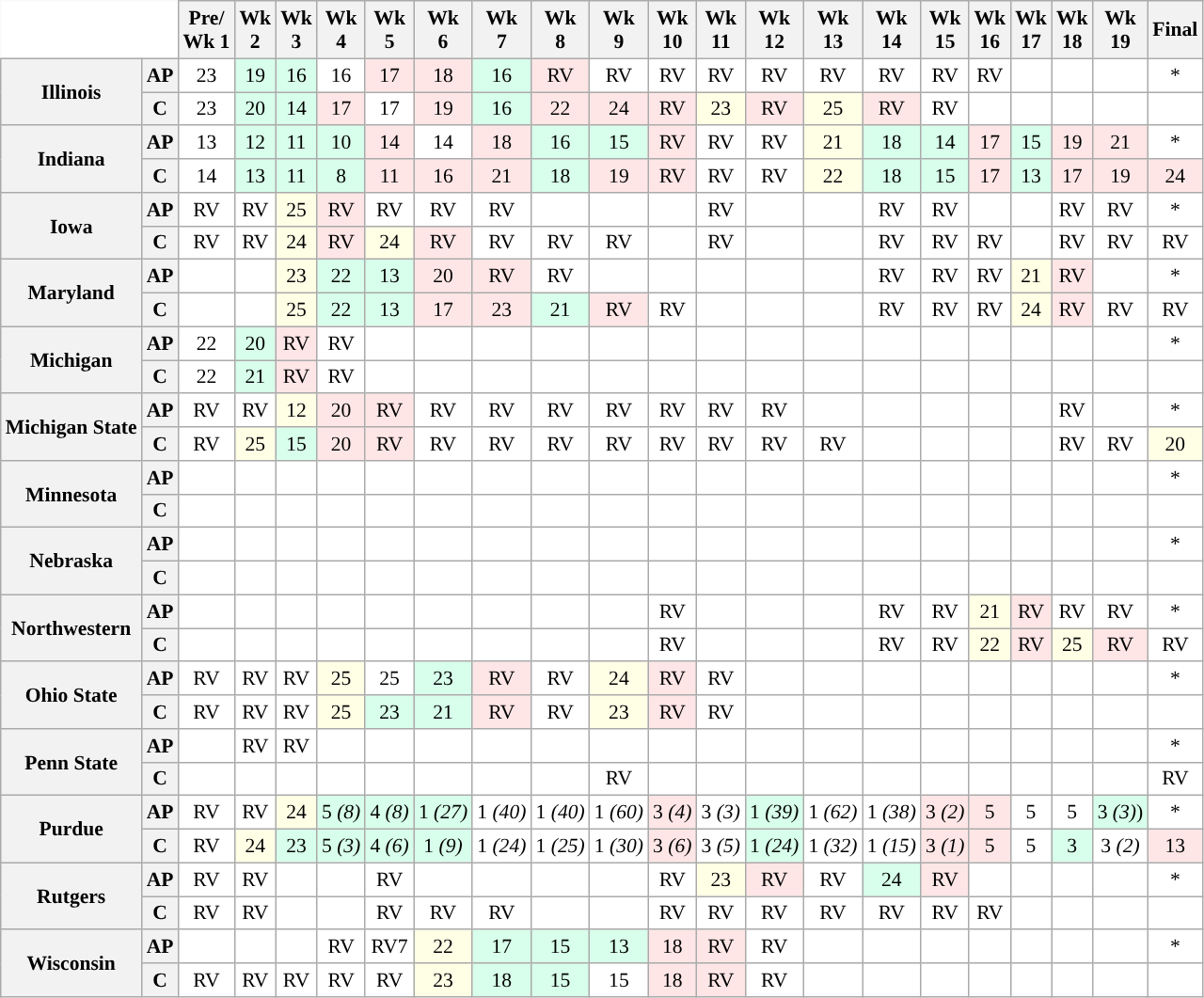<table class="wikitable" style="white-space:nowrap;font-size:90%;text-align:center;">
<tr>
<th colspan=2 style="background:white; border-top-style:hidden; border-left-style:hidden;"> </th>
<th>Pre/<br>Wk 1</th>
<th>Wk<br>2</th>
<th>Wk<br>3</th>
<th>Wk<br>4</th>
<th>Wk<br>5</th>
<th>Wk<br>6</th>
<th>Wk<br>7</th>
<th>Wk<br>8</th>
<th>Wk<br>9</th>
<th>Wk<br>10</th>
<th>Wk<br>11</th>
<th>Wk<br>12</th>
<th>Wk<br>13</th>
<th>Wk<br>14</th>
<th>Wk<br>15</th>
<th>Wk<br>16</th>
<th>Wk<br>17</th>
<th>Wk<br>18</th>
<th>Wk<br>19</th>
<th>Final</th>
</tr>
<tr>
<th rowspan=2 style="background:#">Illinois</th>
<th>AP</th>
<td style="background:#FFF;">23</td>
<td style="background:#d8ffeb;">19</td>
<td style="background:#d8ffeb;">16</td>
<td style="background:#fff;">16</td>
<td style="background:#ffe6e6;">17</td>
<td style="background:#FFE6E6;">18</td>
<td style="background:#d8ffeb;">16</td>
<td style="background:#FFe6e6;">RV</td>
<td style="background:#FFF;">RV</td>
<td style="background:#FFF;">RV</td>
<td style="background:#FFF;">RV</td>
<td style="background:#FFF;">RV</td>
<td style="background:#FFF;">RV</td>
<td style="background:#FFF;">RV</td>
<td style="background:#FFF;">RV</td>
<td style="background:#FFF;">RV</td>
<td style="background:#FFF;"></td>
<td style="background:#FFF;"></td>
<td style="background:#FFF;"></td>
<td style="background:#FFF;">*</td>
</tr>
<tr>
<th>C</th>
<td style="background:#FFF;">23</td>
<td style="background:#d8ffeb;">20</td>
<td style="background:#d8ffeb;">14</td>
<td style="background:#ffe6e6;">17</td>
<td style="background:#FFF;">17</td>
<td style="background:#FFE6E6;">19</td>
<td style="background:#d8ffeb;">16</td>
<td style="background:#FFe6e6;">22</td>
<td style="background:#FFE6E6;">24</td>
<td style="background:#FFE6E6;">RV</td>
<td style="background:#FFFFE6;">23</td>
<td style="background:#FFE6E6;">RV</td>
<td style="background:#FFFFE6;">25</td>
<td style="background:#FFE6E6;">RV</td>
<td style="background:#FFF;">RV</td>
<td style="background:#FFF;"></td>
<td style="background:#FFF;"></td>
<td style="background:#FFF;"></td>
<td style="background:#FFF;"></td>
<td style="background:#FFF;"></td>
</tr>
<tr>
<th rowspan=2 style=>Indiana</th>
<th>AP</th>
<td style="background:#FFF;">13</td>
<td style="background:#d8ffeb;">12</td>
<td style="background:#d8ffeb;">11</td>
<td style="background:#d8ffeb;">10</td>
<td style="background:#FFe6e6;">14</td>
<td style="background:#FFF;">14</td>
<td style="background:#FFe6e6;">18</td>
<td style="background:#d8ffeb;">16</td>
<td style="background:#d8ffeb;">15</td>
<td style="background:#FFE6E6;">RV</td>
<td style="background:#FFF;">RV</td>
<td style="background:#FFF;">RV</td>
<td style="background:#FFFFE6;">21</td>
<td style="background:#d8ffeb;">18</td>
<td style="background:#d8ffeb;">14</td>
<td style="background:#FFE6E6;">17</td>
<td style="background:#d8ffeb;">15</td>
<td style="background:#FFE6E6;">19</td>
<td style="background:#FFe6e6;">21</td>
<td style="background:#FFF;">*</td>
</tr>
<tr>
<th>C</th>
<td style="background:#FFF;">14</td>
<td style="background:#d8ffeb;">13</td>
<td style="background:#d8ffeb;">11</td>
<td style="background:#d8ffeb;">8</td>
<td style="background:#FFe6e6;">11</td>
<td style="background:#FFE6E6;">16</td>
<td style="background:#FFe6e6;">21</td>
<td style="background:#d8ffeb;">18</td>
<td style="background:#FFE6E6;">19</td>
<td style="background:#FFE6E6;">RV</td>
<td style="background:#FFF;">RV</td>
<td style="background:#FFF;">RV</td>
<td style="background:#FFFFE6;">22</td>
<td style="background:#d8ffeb;">18</td>
<td style="background:#d8ffeb;">15</td>
<td style="background:#FFE6E6;">17</td>
<td style="background:#d8ffeb;">13</td>
<td style="background:#FFE6E6;">17</td>
<td style="background:#FFe6e6;">19</td>
<td style="background:#FFe6e6;">24</td>
</tr>
<tr>
<th rowspan=2 style=>Iowa</th>
<th>AP</th>
<td style="background:#FFF;">RV</td>
<td style="background:#FFF;">RV</td>
<td style="background:#ffffe6;">25</td>
<td style="background:#ffe6e6;">RV</td>
<td style="background:#FFF;">RV</td>
<td style="background:#FFF;">RV</td>
<td style="background:#FFF;">RV</td>
<td style="background:#FFF;"></td>
<td style="background:#FFF;"></td>
<td style="background:#FFF;"></td>
<td style="background:#FFF;">RV</td>
<td style="background:#FFF;"></td>
<td style="background:#FFF;"></td>
<td style="background:#FFF;">RV</td>
<td style="background:#FFF;">RV</td>
<td style="background:#FFF;"></td>
<td style="background:#FFF;"></td>
<td style="background:#FFF;">RV</td>
<td style="background:#FFF;">RV</td>
<td style="background:#FFF;">*</td>
</tr>
<tr>
<th>C</th>
<td style="background:#FFF;">RV</td>
<td style="background:#FFF;">RV</td>
<td style="background:#FFFfe6;">24</td>
<td style="background:#ffe6e6;">RV</td>
<td style="background:#FFFFe6;">24</td>
<td style="background:#ffe6e6;">RV</td>
<td style="background:#FFF;">RV</td>
<td style="background:#FFF;">RV</td>
<td style="background:#FFF;">RV</td>
<td style="background:#FFF;"></td>
<td style="background:#FFF;">RV</td>
<td style="background:#FFF;"></td>
<td style="background:#FFF;"></td>
<td style="background:#FFF;">RV</td>
<td style="background:#FFF;">RV</td>
<td style="background:#FFF;">RV</td>
<td style="background:#FFF;"></td>
<td style="background:#FFF;">RV</td>
<td style="background:#FFF;">RV</td>
<td style="background:#FFF;">RV</td>
</tr>
<tr>
<th rowspan=2 style=>Maryland</th>
<th>AP</th>
<td style="background:#FFF;"></td>
<td style="background:#FFF;"></td>
<td style="background:#ffffe6;">23</td>
<td style="background:#d8ffeb;">22</td>
<td style="background:#d8ffeb;">13</td>
<td style="background:#FFE6E6;">20</td>
<td style="background:#FFE6E6;">RV</td>
<td style="background:#FFF;">RV</td>
<td style="background:#FFF;"></td>
<td style="background:#FFF;"></td>
<td style="background:#FFF;"></td>
<td style="background:#FFF;"></td>
<td style="background:#FFF;"></td>
<td style="background:#FFF;">RV</td>
<td style="background:#FFF;">RV</td>
<td style="background:#FFF;">RV</td>
<td style="background:#FFFFE6;">21</td>
<td style="background:#FFE6E6;">RV</td>
<td style="background:#FFF;"></td>
<td style="background:#FFF;">*</td>
</tr>
<tr>
<th>C</th>
<td style="background:#FFF;"></td>
<td style="background:#FFF;"></td>
<td style="background:#FFFfe6;">25</td>
<td style="background:#d8ffeb;">22</td>
<td style="background:#d8ffeb;">13</td>
<td style="background:#FFE6E6;">17</td>
<td style="background:#FFE6E6;">23</td>
<td style="background:#d8ffeb;">21</td>
<td style="background:#FFE6E6;">RV</td>
<td style="background:#FFF;">RV</td>
<td style="background:#FFF;"></td>
<td style="background:#FFF;"></td>
<td style="background:#FFF;"></td>
<td style="background:#FFF;">RV</td>
<td style="background:#FFF;">RV</td>
<td style="background:#FFF;">RV</td>
<td style="background:#FFFFE6;">24</td>
<td style="background:#FFE6E6;">RV</td>
<td style="background:#FFF;">RV</td>
<td style="background:#FFF;">RV</td>
</tr>
<tr>
<th rowspan=2 style=>Michigan</th>
<th>AP</th>
<td style="background:#FFF;">22</td>
<td style="background:#d8ffeb;">20</td>
<td style="background:#FFe6e6;">RV</td>
<td style="background:#fff;">RV</td>
<td style="background:#FFF;"></td>
<td style="background:#FFF;"></td>
<td style="background:#FFF;"></td>
<td style="background:#FFF;"></td>
<td style="background:#FFF;"></td>
<td style="background:#FFF;"></td>
<td style="background:#FFF;"></td>
<td style="background:#FFF;"></td>
<td style="background:#FFF;"></td>
<td style="background:#FFF;"></td>
<td style="background:#FFF;"></td>
<td style="background:#FFF;"></td>
<td style="background:#FFF;"></td>
<td style="background:#FFF;"></td>
<td style="background:#FFF;"></td>
<td style="background:#FFF;">*</td>
</tr>
<tr>
<th>C</th>
<td style="background:#FFF;">22</td>
<td style="background:#d8ffeb;">21</td>
<td style="background:#FFE6E6;">RV</td>
<td style="background:#fff;">RV</td>
<td style="background:#FFF;"></td>
<td style="background:#FFF;"></td>
<td style="background:#FFF;"></td>
<td style="background:#FFF;"></td>
<td style="background:#FFF;"></td>
<td style="background:#FFF;"></td>
<td style="background:#FFF;"></td>
<td style="background:#FFF;"></td>
<td style="background:#FFF;"></td>
<td style="background:#FFF;"></td>
<td style="background:#FFF;"></td>
<td style="background:#FFF;"></td>
<td style="background:#FFF;"></td>
<td style="background:#FFF;"></td>
<td style="background:#FFF;"></td>
<td style="background:#FFF;"></td>
</tr>
<tr>
<th rowspan=2 style=>Michigan State</th>
<th>AP</th>
<td style="background:#FFF;">RV</td>
<td style="background:#FFF;">RV</td>
<td style="background:#ffffe6;">12</td>
<td style="background:#ffe6e6;">20</td>
<td style="background:#ffe6e6;">RV</td>
<td style="background:#FFF;">RV</td>
<td style="background:#FFF;">RV</td>
<td style="background:#FFF;">RV</td>
<td style="background:#FFF;">RV</td>
<td style="background:#FFF;">RV</td>
<td style="background:#FFF;">RV</td>
<td style="background:#FFF;">RV</td>
<td style="background:#FFF;"></td>
<td style="background:#FFF;"></td>
<td style="background:#FFF;"></td>
<td style="background:#FFF;"></td>
<td style="background:#FFF;"></td>
<td style="background:#FFF;">RV</td>
<td style="background:#FFF;"></td>
<td style="background:#FFF;">*</td>
</tr>
<tr>
<th>C</th>
<td style="background:#FFF;">RV</td>
<td style="background:#ffffe6;">25</td>
<td style="background:#d8ffeb;">15</td>
<td style="background:#ffe6e6;">20</td>
<td style="background:#ffe6e6;">RV</td>
<td style="background:#FFF;">RV</td>
<td style="background:#FFF;">RV</td>
<td style="background:#FFF;">RV</td>
<td style="background:#FFF;">RV</td>
<td style="background:#FFF;">RV</td>
<td style="background:#FFF;">RV</td>
<td style="background:#FFF;">RV</td>
<td style="background:#FFF;">RV</td>
<td style="background:#FFF;"></td>
<td style="background:#FFF;"></td>
<td style="background:#FFF;"></td>
<td style="background:#FFF;"></td>
<td style="background:#FFF;">RV</td>
<td style="background:#FFF;">RV</td>
<td style="background:#FFFFE6;">20</td>
</tr>
<tr>
<th rowspan=2 style=>Minnesota</th>
<th>AP</th>
<td style="background:#FFF;"></td>
<td style="background:#FFF;"></td>
<td style="background:#FFF;"></td>
<td style="background:#fff;"></td>
<td style="background:#FFF;"></td>
<td style="background:#FFF;"></td>
<td style="background:#FFF;"></td>
<td style="background:#FFF;"></td>
<td style="background:#FFF;"></td>
<td style="background:#FFF;"></td>
<td style="background:#FFF;"></td>
<td style="background:#FFF;"></td>
<td style="background:#FFF;"></td>
<td style="background:#FFF;"></td>
<td style="background:#FFF;"></td>
<td style="background:#FFF;"></td>
<td style="background:#FFF;"></td>
<td style="background:#FFF;"></td>
<td style="background:#FFF;"></td>
<td style="background:#FFF;">*</td>
</tr>
<tr>
<th>C</th>
<td style="background:#FFF;"></td>
<td style="background:#FFF;"></td>
<td style="background:#FFF;"></td>
<td style="background:#fff;"></td>
<td style="background:#FFF;"></td>
<td style="background:#FFF;"></td>
<td style="background:#FFF;"></td>
<td style="background:#FFF;"></td>
<td style="background:#FFF;"></td>
<td style="background:#FFF;"></td>
<td style="background:#FFF;"></td>
<td style="background:#FFF;"></td>
<td style="background:#FFF;"></td>
<td style="background:#FFF;"></td>
<td style="background:#FFF;"></td>
<td style="background:#FFF;"></td>
<td style="background:#FFF;"></td>
<td style="background:#FFF;"></td>
<td style="background:#FFF;"></td>
<td style="background:#FFF;"></td>
</tr>
<tr>
<th rowspan=2 style=>Nebraska</th>
<th>AP</th>
<td style="background:#FFF;"></td>
<td style="background:#FFF;"></td>
<td style="background:#FFF;"></td>
<td style="background:#FFF;"></td>
<td style="background:#FFF;"></td>
<td style="background:#FFF;"></td>
<td style="background:#FFF;"></td>
<td style="background:#FFF;"></td>
<td style="background:#FFF;"></td>
<td style="background:#FFF;"></td>
<td style="background:#FFF;"></td>
<td style="background:#FFF;"></td>
<td style="background:#FFF;"></td>
<td style="background:#FFF;"></td>
<td style="background:#FFF;"></td>
<td style="background:#FFF;"></td>
<td style="background:#FFF;"></td>
<td style="background:#FFF;"></td>
<td style="background:#FFF;"></td>
<td style="background:#FFF;">*</td>
</tr>
<tr>
<th>C</th>
<td style="background:#FFF;"></td>
<td style="background:#FFF;"></td>
<td style="background:#FFF;"></td>
<td style="background:#FFF;"></td>
<td style="background:#FFF;"></td>
<td style="background:#FFF;"></td>
<td style="background:#FFF;"></td>
<td style="background:#FFF;"></td>
<td style="background:#FFF;"></td>
<td style="background:#FFF;"></td>
<td style="background:#FFF;"></td>
<td style="background:#FFF;"></td>
<td style="background:#FFF;"></td>
<td style="background:#FFF;"></td>
<td style="background:#FFF;"></td>
<td style="background:#FFF;"></td>
<td style="background:#FFF;"></td>
<td style="background:#FFF;"></td>
<td style="background:#FFF;"></td>
<td style="background:#FFF;"></td>
</tr>
<tr>
<th rowspan=2 style=>Northwestern</th>
<th>AP</th>
<td style="background:#FFF;"></td>
<td style="background:#FFF;"></td>
<td style="background:#FFF;"></td>
<td style="background:#FFF;"></td>
<td style="background:#FFF;"></td>
<td style="background:#FFF;"></td>
<td style="background:#FFF;"></td>
<td style="background:#FFF;"></td>
<td style="background:#FFF;"></td>
<td style="background:#FFF;">RV</td>
<td style="background:#FFF;"></td>
<td style="background:#FFF;"></td>
<td style="background:#FFF;"></td>
<td style="background:#FFF;">RV</td>
<td style="background:#FFF;">RV</td>
<td style="background:#ffffe6;">21</td>
<td style="background:#ffe6e6;">RV</td>
<td style="background:#FFF;">RV</td>
<td style="background:#FFF;">RV</td>
<td style="background:#FFF;">*</td>
</tr>
<tr>
<th>C</th>
<td style="background:#FFF;"></td>
<td style="background:#FFF;"></td>
<td style="background:#FFF;"></td>
<td style="background:#FFF;"></td>
<td style="background:#FFF;"></td>
<td style="background:#FFF;"></td>
<td style="background:#FFF;"></td>
<td style="background:#FFF;"></td>
<td style="background:#FFF;"></td>
<td style="background:#FFF;">RV</td>
<td style="background:#FFF;"></td>
<td style="background:#FFF;"></td>
<td style="background:#FFF;"></td>
<td style="background:#FFF;">RV</td>
<td style="background:#FFF;">RV</td>
<td style="background:#ffffe6;">22</td>
<td style="background:#ffe6e6;">RV</td>
<td style="background:#ffffe6;">25</td>
<td style="background:#FFE6E6;">RV</td>
<td style="background:#FFF;">RV</td>
</tr>
<tr>
<th rowspan=2 style=>Ohio State</th>
<th>AP</th>
<td style="background:#FFF;">RV</td>
<td style="background:#FFF;">RV</td>
<td style="background:#fff;">RV</td>
<td style="background:#ffffe6;">25</td>
<td style="background:#FFF;">25</td>
<td style="background:#d8ffeb;">23</td>
<td style="background:#FFE6E6;">RV</td>
<td style="background:#FFF;">RV</td>
<td style="background:#ffffe6;">24</td>
<td style="background:#FFE6E6;">RV</td>
<td style="background:#FFF;">RV</td>
<td style="background:#FFF;"></td>
<td style="background:#FFF;"></td>
<td style="background:#FFF;"></td>
<td style="background:#FFF;"></td>
<td style="background:#FFF;"></td>
<td style="background:#FFF;"></td>
<td style="background:#FFF;"></td>
<td style="background:#FFF;"></td>
<td style="background:#FFF;">*</td>
</tr>
<tr>
<th>C</th>
<td style="background:#FFF;">RV</td>
<td style="background:#FFF;">RV</td>
<td style="background:#FFF;">RV</td>
<td style="background:#ffffe6;">25</td>
<td style="background:#d8ffeb;">23</td>
<td style="background:#d8ffeb;">21</td>
<td style="background:#FFE6E6;">RV</td>
<td style="background:#FFF;">RV</td>
<td style="background:#ffffe6;">23</td>
<td style="background:#FFE6E6;">RV</td>
<td style="background:#FFF;">RV</td>
<td style="background:#FFF;"></td>
<td style="background:#FFF;"></td>
<td style="background:#FFF;"></td>
<td style="background:#FFF;"></td>
<td style="background:#FFF;"></td>
<td style="background:#FFF;"></td>
<td style="background:#FFF;"></td>
<td style="background:#FFF;"></td>
<td style="background:#FFF;"></td>
</tr>
<tr>
<th rowspan=2 style=>Penn State</th>
<th>AP</th>
<td style="background:#FFF;"></td>
<td style="background:#FFF;">RV</td>
<td style="background:#FFF;">RV</td>
<td style="background:#FFF;"></td>
<td style="background:#FFF;"></td>
<td style="background:#FFF;"></td>
<td style="background:#FFF;"></td>
<td style="background:#FFF;"></td>
<td style="background:#FFF;"></td>
<td style="background:#FFF;"></td>
<td style="background:#FFF;"></td>
<td style="background:#FFF;"></td>
<td style="background:#FFF;"></td>
<td style="background:#FFF;"></td>
<td style="background:#FFF;"></td>
<td style="background:#FFF;"></td>
<td style="background:#FFF;"></td>
<td style="background:#FFF;"></td>
<td style="background:#FFF;"></td>
<td style="background:#FFF;">*</td>
</tr>
<tr>
<th>C</th>
<td style="background:#FFF;"></td>
<td style="background:#FFF;"></td>
<td style="background:#FFF;"></td>
<td style="background:#fff;"></td>
<td style="background:#FFF;"></td>
<td style="background:#FFF;"></td>
<td style="background:#FFF;"></td>
<td style="background:#FFF;"></td>
<td style="background:#FFF;">RV</td>
<td style="background:#FFF;"></td>
<td style="background:#FFF;"></td>
<td style="background:#FFF;"></td>
<td style="background:#FFF;"></td>
<td style="background:#FFF;"></td>
<td style="background:#FFF;"></td>
<td style="background:#FFF;"></td>
<td style="background:#FFF;"></td>
<td style="background:#FFF;"></td>
<td style="background:#FFF;"></td>
<td style="background:#FFF;">RV</td>
</tr>
<tr>
<th rowspan=2 style=>Purdue</th>
<th>AP</th>
<td style="background:#FFF;">RV</td>
<td style="background:#FFF;">RV</td>
<td style="background:#ffffe6;">24</td>
<td style="background:#d8ffeb;">5 <em>(8)</em></td>
<td style="background:#d8ffeb;">4 <em>(8)</em></td>
<td style="background:#d8ffeb;">1 <em>(27)</em></td>
<td style="background:#FFF;">1 <em>(40)</em></td>
<td style="background:#FFF;">1 <em>(40)</em></td>
<td style="background:#FFF;">1 <em>(60)</em></td>
<td style="background:#FFE6E6;">3 <em>(4)</em></td>
<td style="background:#FFF;">3 <em>(3)</em></td>
<td style="background:#d8ffeb;">1 <em>(39)</em></td>
<td style="background:#FFF;">1 <em>(62)</em></td>
<td style="background:#FFF;">1 <em>(38)</em></td>
<td style="background:#FFE6E6;">3 <em>(2)</em></td>
<td style="background:#FFE6E6;">5</td>
<td style="background:#FFF;">5</td>
<td style="background:#FFF;">5</td>
<td style="background:#d8ffeb;">3 <em>(3)</em>)</td>
<td style="background:#FFF;">*</td>
</tr>
<tr>
<th>C</th>
<td style="background:#FFF;">RV</td>
<td style="background:#ffffe6;">24</td>
<td style="background:#d8ffeb;">23</td>
<td style="background:#d8ffeb;">5 <em>(3)</em></td>
<td style="background:#d8ffeb;">4 <em>(6)</em></td>
<td style="background:#d8ffeb;">1 <em>(9)</em></td>
<td style="background:#FFF;">1 <em>(24)</em></td>
<td style="background:#FFF;">1 <em>(25)</em></td>
<td style="background:#FFF;">1 <em>(30)</em></td>
<td style="background:#FFE6E6;">3 <em>(6)</em></td>
<td style="background:#FFF;">3 <em>(5)</em></td>
<td style="background:#d8ffeb;">1 <em>(24)</em></td>
<td style="background:#FFF;">1 <em>(32)</em></td>
<td style="background:#FFF;">1 <em>(15)</em></td>
<td style="background:#FFE6E6;">3 <em>(1)</em></td>
<td style="background:#FFE6E6;">5</td>
<td style="background:#FFF;">5</td>
<td style="background:#d8ffeb;">3</td>
<td style="background:#FFF;">3 <em>(2)</em></td>
<td style="background:#FFE6E6;">13</td>
</tr>
<tr>
<th rowspan=2 style=>Rutgers</th>
<th>AP</th>
<td style="background:#FFF;">RV</td>
<td style="background:#FFF;">RV</td>
<td style="background:#FFF;"></td>
<td style="background:#fff;"></td>
<td style="background:#FFF;">RV</td>
<td style="background:#FFF;"></td>
<td style="background:#FFF;"></td>
<td style="background:#FFF;"></td>
<td style="background:#FFF;"></td>
<td style="background:#FFF;">RV</td>
<td style="background:#ffffe6;">23</td>
<td style="background:#FFE6E6;">RV</td>
<td style="background:#FFF;">RV</td>
<td style="background:#d8ffeb;">24</td>
<td style="background:#FFE6E6;">RV</td>
<td style="background:#FFF;"></td>
<td style="background:#FFF;"></td>
<td style="background:#FFF;"></td>
<td style="background:#FFF;"></td>
<td style="background:#FFF;">*</td>
</tr>
<tr>
<th>C</th>
<td style="background:#FFF;">RV</td>
<td style="background:#FFF;">RV</td>
<td style="background:#FFF;"></td>
<td style="background:#fff;"></td>
<td style="background:#FFF;">RV</td>
<td style="background:#FFF;">RV</td>
<td style="background:#FFF;">RV</td>
<td style="background:#FFF;"></td>
<td style="background:#FFF;"></td>
<td style="background:#FFF;">RV</td>
<td style="background:#FFF;">RV</td>
<td style="background:#FFF;">RV</td>
<td style="background:#FFF;">RV</td>
<td style="background:#FFF;">RV</td>
<td style="background:#FFF;">RV</td>
<td style="background:#FFF;">RV</td>
<td style="background:#FFF;"></td>
<td style="background:#FFF;"></td>
<td style="background:#FFF;"></td>
<td style="background:#FFF;"></td>
</tr>
<tr>
<th rowspan=2 style=>Wisconsin</th>
<th>AP</th>
<td style="background:#FFF;"></td>
<td style="background:#FFF;"></td>
<td style="background:#FFF;"></td>
<td style="background:#fff;">RV</td>
<td style="background:#FFF;">RV7</td>
<td style="background:#ffffe6;">22</td>
<td style="background:#d8ffeb;">17</td>
<td style="background:#d8ffeb;">15</td>
<td style="background:#d8ffeb;">13</td>
<td style="background:#FFE6E6;">18</td>
<td style="background:#FFE6E6;">RV</td>
<td style="background:#FFF;">RV</td>
<td style="background:#FFF;"></td>
<td style="background:#FFF;"></td>
<td style="background:#FFF;"></td>
<td style="background:#FFF;"></td>
<td style="background:#FFF;"></td>
<td style="background:#FFF;"></td>
<td style="background:#FFF;"></td>
<td style="background:#FFF;">*</td>
</tr>
<tr>
<th>C</th>
<td style="background:#FFF;">RV</td>
<td style="background:#FFF;">RV</td>
<td style="background:#FFF;">RV</td>
<td style="background:#fff;">RV</td>
<td style="background:#FFF;">RV</td>
<td style="background:#ffffe6;">23</td>
<td style="background:#d8ffeb;">18</td>
<td style="background:#d8ffeb;">15</td>
<td style="background:#FFF;">15</td>
<td style="background:#FFE6E6;">18</td>
<td style="background:#FFE6E6;">RV</td>
<td style="background:#FFF;">RV</td>
<td style="background:#FFF;"></td>
<td style="background:#FFF;"></td>
<td style="background:#FFF;"></td>
<td style="background:#FFF;"></td>
<td style="background:#FFF;"></td>
<td style="background:#FFF;"></td>
<td style="background:#FFF;"></td>
<td style="background:#FFF;"></td>
</tr>
</table>
